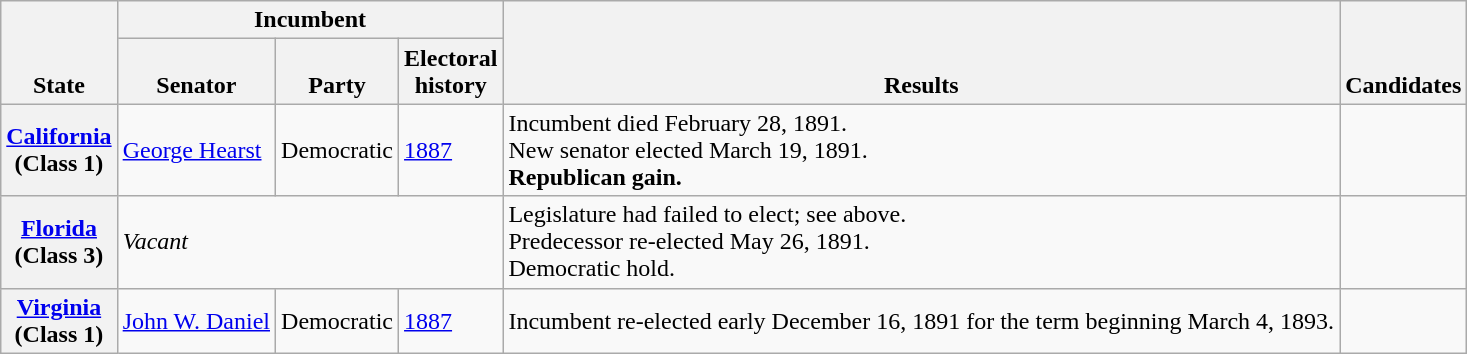<table class=wikitable>
<tr valign=bottom>
<th rowspan=2>State</th>
<th colspan=3>Incumbent</th>
<th rowspan=2>Results</th>
<th rowspan=2>Candidates</th>
</tr>
<tr valign=bottom>
<th>Senator</th>
<th>Party</th>
<th>Electoral<br>history</th>
</tr>
<tr>
<th><a href='#'>California</a><br>(Class 1)</th>
<td><a href='#'>George Hearst</a></td>
<td>Democratic</td>
<td nowrap><a href='#'>1887</a></td>
<td>Incumbent died February 28, 1891.<br>New senator elected March 19, 1891.<br><strong>Republican gain.</strong></td>
<td nowrap></td>
</tr>
<tr>
<th><a href='#'>Florida</a><br>(Class 3)</th>
<td colspan=3><em>Vacant</em></td>
<td>Legislature had failed to elect; see above.<br>Predecessor re-elected May 26, 1891.<br>Democratic hold.</td>
<td nowrap></td>
</tr>
<tr>
<th><a href='#'>Virginia</a><br>(Class 1)</th>
<td><a href='#'>John W. Daniel</a></td>
<td>Democratic</td>
<td><a href='#'>1887</a></td>
<td>Incumbent re-elected early December 16, 1891 for the term beginning March 4, 1893.</td>
<td nowrap></td>
</tr>
</table>
